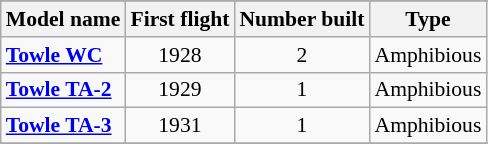<table class="wikitable" align=center style="font-size:90%;">
<tr>
</tr>
<tr style="background:#efefef;">
<th>Model name</th>
<th>First flight</th>
<th>Number built</th>
<th>Type</th>
</tr>
<tr>
<td align=left><strong><a href='#'>Towle WC</a></strong></td>
<td align=center>1928</td>
<td align=center>2</td>
<td align=left>Amphibious</td>
</tr>
<tr>
<td align=left><strong><a href='#'>Towle TA-2</a></strong></td>
<td align=center>1929</td>
<td align=center>1</td>
<td align=left>Amphibious</td>
</tr>
<tr>
<td align=left><strong><a href='#'>Towle TA-3</a></strong></td>
<td align=center>1931</td>
<td align=center>1</td>
<td align=left>Amphibious</td>
</tr>
<tr>
</tr>
</table>
